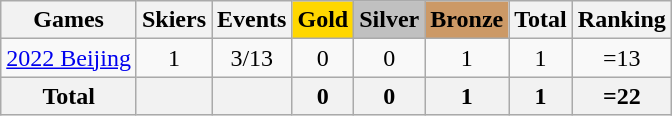<table class="wikitable sortable" style="text-align:center">
<tr>
<th>Games</th>
<th>Skiers</th>
<th>Events</th>
<th style="background-color:gold;">Gold</th>
<th style="background-color:silver;">Silver</th>
<th style="background-color:#c96;">Bronze</th>
<th>Total</th>
<th>Ranking</th>
</tr>
<tr>
<td align=left><a href='#'>2022 Beijing</a></td>
<td>1</td>
<td>3/13</td>
<td>0</td>
<td>0</td>
<td>1</td>
<td>1</td>
<td>=13</td>
</tr>
<tr>
<th>Total</th>
<th></th>
<th></th>
<th>0</th>
<th>0</th>
<th>1</th>
<th>1</th>
<th>=22</th>
</tr>
</table>
